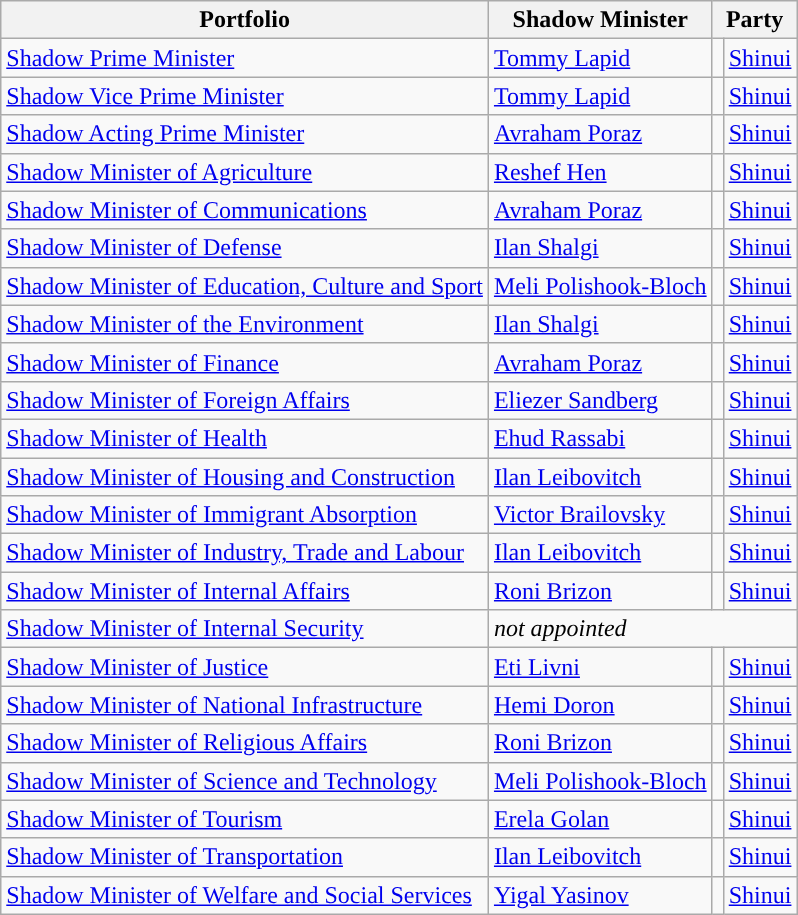<table class=wikitable>
<tr>
<th>Portfolio</th>
<th>Shadow Minister</th>
<th colspan=2>Party</th>
</tr>
<tr>
<td><a href='#'>Shadow Prime Minister</a></td>
<td><a href='#'>Tommy Lapid</a></td>
<td style="background:"></td>
<td><a href='#'>Shinui</a></td>
</tr>
<tr>
<td><a href='#'>Shadow Vice Prime Minister</a></td>
<td><a href='#'>Tommy Lapid</a></td>
<td style="background:"></td>
<td><a href='#'>Shinui</a></td>
</tr>
<tr>
<td><a href='#'>Shadow Acting Prime Minister</a></td>
<td><a href='#'>Avraham Poraz</a></td>
<td style="background:"></td>
<td><a href='#'>Shinui</a></td>
</tr>
<tr>
<td><a href='#'>Shadow Minister of Agriculture</a></td>
<td><a href='#'>Reshef Hen</a></td>
<td style="background:"></td>
<td><a href='#'>Shinui</a></td>
</tr>
<tr>
<td><a href='#'>Shadow Minister of Communications</a></td>
<td><a href='#'>Avraham Poraz</a></td>
<td style="background:"></td>
<td><a href='#'>Shinui</a></td>
</tr>
<tr>
<td><a href='#'>Shadow Minister of Defense</a></td>
<td><a href='#'>Ilan Shalgi</a></td>
<td style="background:"></td>
<td><a href='#'>Shinui</a></td>
</tr>
<tr>
<td><a href='#'>Shadow Minister of Education, Culture and Sport</a></td>
<td><a href='#'>Meli Polishook-Bloch</a></td>
<td style="background:"></td>
<td><a href='#'>Shinui</a></td>
</tr>
<tr>
<td><a href='#'>Shadow Minister of the Environment</a></td>
<td><a href='#'>Ilan Shalgi</a></td>
<td style="background:"></td>
<td><a href='#'>Shinui</a></td>
</tr>
<tr>
<td><a href='#'>Shadow Minister of Finance</a></td>
<td><a href='#'>Avraham Poraz</a></td>
<td style="background:"></td>
<td><a href='#'>Shinui</a></td>
</tr>
<tr>
<td><a href='#'>Shadow Minister of Foreign Affairs</a></td>
<td><a href='#'>Eliezer Sandberg</a></td>
<td style="background:"></td>
<td><a href='#'>Shinui</a></td>
</tr>
<tr>
<td><a href='#'>Shadow Minister of Health</a></td>
<td><a href='#'>Ehud Rassabi</a></td>
<td style="background:"></td>
<td><a href='#'>Shinui</a></td>
</tr>
<tr>
<td><a href='#'>Shadow Minister of Housing and Construction</a></td>
<td><a href='#'>Ilan Leibovitch</a></td>
<td style="background:"></td>
<td><a href='#'>Shinui</a></td>
</tr>
<tr>
<td><a href='#'>Shadow Minister of Immigrant Absorption</a></td>
<td><a href='#'>Victor Brailovsky</a></td>
<td style="background:"></td>
<td><a href='#'>Shinui</a></td>
</tr>
<tr>
<td><a href='#'>Shadow Minister of Industry, Trade and Labour</a></td>
<td><a href='#'>Ilan Leibovitch</a></td>
<td style="background:"></td>
<td><a href='#'>Shinui</a></td>
</tr>
<tr>
<td><a href='#'>Shadow Minister of Internal Affairs</a></td>
<td><a href='#'>Roni Brizon</a></td>
<td style="background:"></td>
<td><a href='#'>Shinui</a></td>
</tr>
<tr>
<td><a href='#'>Shadow Minister of Internal Security</a></td>
<td colspan=3><em>not appointed</em></td>
</tr>
<tr>
<td><a href='#'>Shadow Minister of Justice</a></td>
<td><a href='#'>Eti Livni</a></td>
<td style="background:"></td>
<td><a href='#'>Shinui</a></td>
</tr>
<tr>
<td><a href='#'>Shadow Minister of National Infrastructure</a></td>
<td><a href='#'>Hemi Doron</a></td>
<td style="background:"></td>
<td><a href='#'>Shinui</a></td>
</tr>
<tr>
<td><a href='#'>Shadow Minister of Religious Affairs</a></td>
<td><a href='#'>Roni Brizon</a></td>
<td style="background:"></td>
<td><a href='#'>Shinui</a></td>
</tr>
<tr>
<td><a href='#'>Shadow Minister of Science and Technology</a></td>
<td><a href='#'>Meli Polishook-Bloch</a></td>
<td style="background:"></td>
<td><a href='#'>Shinui</a></td>
</tr>
<tr>
<td><a href='#'>Shadow Minister of Tourism</a></td>
<td><a href='#'>Erela Golan</a></td>
<td style="background:"></td>
<td><a href='#'>Shinui</a></td>
</tr>
<tr>
<td><a href='#'>Shadow Minister of Transportation</a></td>
<td><a href='#'>Ilan Leibovitch</a></td>
<td style="background:"></td>
<td><a href='#'>Shinui</a></td>
</tr>
<tr>
<td><a href='#'>Shadow Minister of Welfare and Social Services</a></td>
<td><a href='#'>Yigal Yasinov</a></td>
<td style="background:"></td>
<td><a href='#'>Shinui</a></td>
</tr>
</table>
